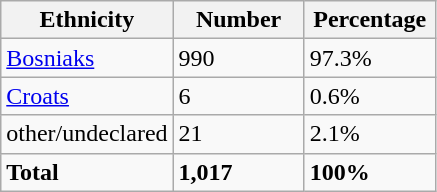<table class="wikitable">
<tr>
<th width="100px">Ethnicity</th>
<th width="80px">Number</th>
<th width="80px">Percentage</th>
</tr>
<tr>
<td><a href='#'>Bosniaks</a></td>
<td>990</td>
<td>97.3%</td>
</tr>
<tr>
<td><a href='#'>Croats</a></td>
<td>6</td>
<td>0.6%</td>
</tr>
<tr>
<td>other/undeclared</td>
<td>21</td>
<td>2.1%</td>
</tr>
<tr>
<td><strong>Total</strong></td>
<td><strong>1,017</strong></td>
<td><strong>100%</strong></td>
</tr>
</table>
